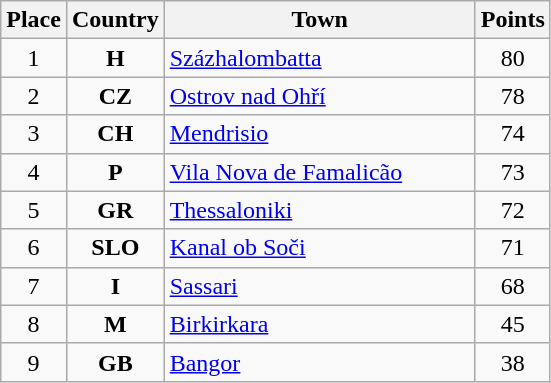<table class="wikitable" style="text-align;">
<tr>
<th width="25">Place</th>
<th width="25">Country</th>
<th width="200">Town</th>
<th width="25">Points</th>
</tr>
<tr>
<td align="center">1</td>
<td align="center"><strong>H</strong></td>
<td align="left"><a href='#'>Százhalombatta</a></td>
<td align="center">80</td>
</tr>
<tr>
<td align="center">2</td>
<td align="center"><strong>CZ</strong></td>
<td align="left"><a href='#'>Ostrov nad Ohří</a></td>
<td align="center">78</td>
</tr>
<tr>
<td align="center">3</td>
<td align="center"><strong>CH</strong></td>
<td align="left"><a href='#'>Mendrisio</a></td>
<td align="center">74</td>
</tr>
<tr>
<td align="center">4</td>
<td align="center"><strong>P</strong></td>
<td align="left"><a href='#'>Vila Nova de Famalicão</a></td>
<td align="center">73</td>
</tr>
<tr>
<td align="center">5</td>
<td align="center"><strong>GR</strong></td>
<td align="left"><a href='#'>Thessaloniki</a></td>
<td align="center">72</td>
</tr>
<tr>
<td align="center">6</td>
<td align="center"><strong>SLO</strong></td>
<td align="left"><a href='#'>Kanal ob Soči</a></td>
<td align="center">71</td>
</tr>
<tr>
<td align="center">7</td>
<td align="center"><strong>I</strong></td>
<td align="left"><a href='#'>Sassari</a></td>
<td align="center">68</td>
</tr>
<tr>
<td align="center">8</td>
<td align="center"><strong>M</strong></td>
<td align="left"><a href='#'>Birkirkara</a></td>
<td align="center">45</td>
</tr>
<tr>
<td align="center">9</td>
<td align="center"><strong>GB</strong></td>
<td align="left"><a href='#'>Bangor</a></td>
<td align="center">38</td>
</tr>
</table>
